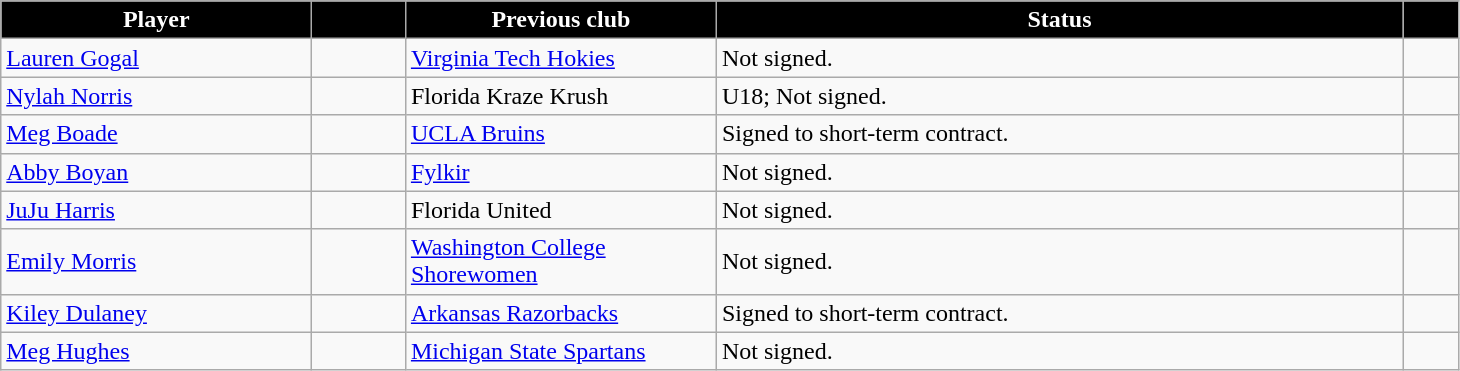<table class="wikitable sortable">
<tr>
<th style="background:#000; color:#fff; width:200px;" scope="col">Player</th>
<th style="background:#000; color:#fff; width:55px;" scope="col"></th>
<th style="background:#000; color:#fff; width:200px;" scope="col">Previous club</th>
<th style="background:#000; color:#fff; width:450px;" scope="col">Status</th>
<th style="background:#000; color:#fff; width:30px;" scope="col"></th>
</tr>
<tr>
<td> <a href='#'>Lauren Gogal</a></td>
<td align="center"></td>
<td> <a href='#'>Virginia Tech Hokies</a></td>
<td>Not signed.</td>
<td></td>
</tr>
<tr>
<td> <a href='#'>Nylah Norris</a></td>
<td></td>
<td> Florida Kraze Krush</td>
<td>U18; Not signed.</td>
<td></td>
</tr>
<tr>
<td> <a href='#'>Meg Boade</a></td>
<td></td>
<td> <a href='#'>UCLA Bruins</a></td>
<td>Signed to short-term contract.</td>
<td></td>
</tr>
<tr>
<td> <a href='#'>Abby Boyan</a></td>
<td></td>
<td> <a href='#'>Fylkir</a></td>
<td>Not signed.</td>
<td></td>
</tr>
<tr>
<td> <a href='#'>JuJu Harris</a></td>
<td></td>
<td> Florida United</td>
<td>Not signed.</td>
<td></td>
</tr>
<tr>
<td> <a href='#'>Emily Morris</a></td>
<td></td>
<td> <a href='#'>Washington College Shorewomen</a></td>
<td>Not signed.</td>
<td></td>
</tr>
<tr>
<td> <a href='#'>Kiley Dulaney</a></td>
<td></td>
<td> <a href='#'>Arkansas Razorbacks</a></td>
<td>Signed to short-term contract.</td>
<td></td>
</tr>
<tr>
<td> <a href='#'>Meg Hughes</a></td>
<td></td>
<td> <a href='#'>Michigan State Spartans</a></td>
<td>Not signed.</td>
<td></td>
</tr>
</table>
